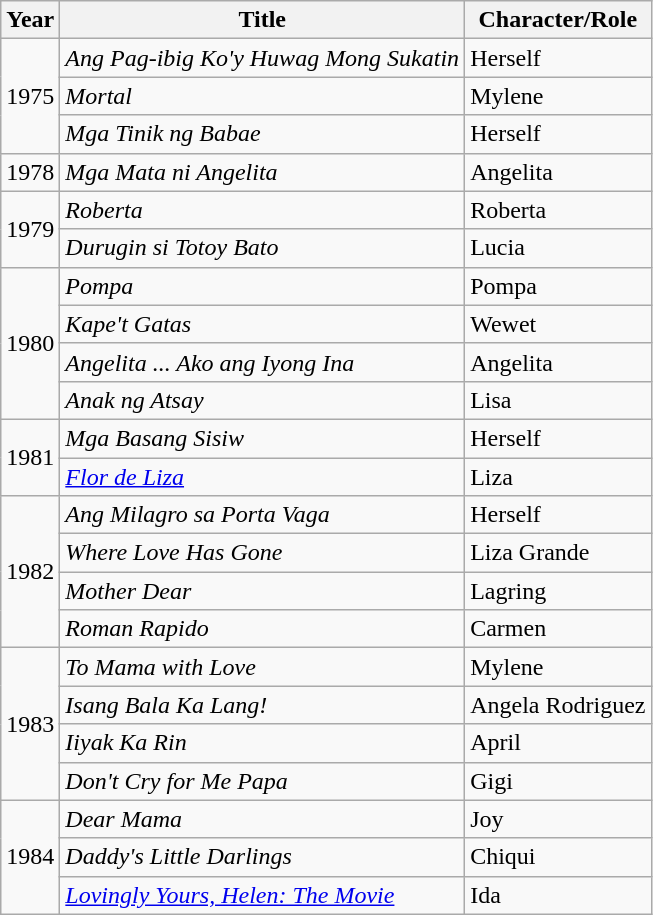<table class="wikitable sortable">
<tr>
<th>Year</th>
<th>Title</th>
<th>Character/Role</th>
</tr>
<tr>
<td rowspan="3">1975</td>
<td><em>Ang Pag-ibig Ko'y Huwag Mong Sukatin</em></td>
<td>Herself</td>
</tr>
<tr>
<td><em>Mortal</em></td>
<td>Mylene</td>
</tr>
<tr>
<td><em>Mga Tinik ng Babae</em></td>
<td>Herself</td>
</tr>
<tr>
<td>1978</td>
<td><em>Mga Mata ni Angelita</em></td>
<td>Angelita</td>
</tr>
<tr>
<td rowspan="2">1979</td>
<td><em>Roberta</em></td>
<td>Roberta</td>
</tr>
<tr>
<td><em>Durugin si Totoy Bato</em></td>
<td>Lucia</td>
</tr>
<tr>
<td rowspan="4">1980</td>
<td><em>Pompa</em></td>
<td>Pompa</td>
</tr>
<tr>
<td><em>Kape't Gatas</em></td>
<td>Wewet</td>
</tr>
<tr>
<td><em>Angelita ... Ako ang Iyong Ina</em></td>
<td>Angelita</td>
</tr>
<tr>
<td><em>Anak ng Atsay</em></td>
<td>Lisa</td>
</tr>
<tr>
<td rowspan="2">1981</td>
<td><em>Mga Basang Sisiw</em></td>
<td>Herself</td>
</tr>
<tr>
<td><em><a href='#'>Flor de Liza</a></em></td>
<td>Liza</td>
</tr>
<tr>
<td rowspan="4">1982</td>
<td><em>Ang Milagro sa Porta Vaga</em></td>
<td>Herself</td>
</tr>
<tr>
<td><em>Where Love Has Gone</em></td>
<td>Liza Grande</td>
</tr>
<tr>
<td><em>Mother Dear</em></td>
<td>Lagring</td>
</tr>
<tr>
<td><em>Roman Rapido</em></td>
<td>Carmen</td>
</tr>
<tr>
<td rowspan="4">1983</td>
<td><em>To Mama with Love</em></td>
<td>Mylene</td>
</tr>
<tr>
<td><em>Isang Bala Ka Lang!</em></td>
<td>Angela Rodriguez</td>
</tr>
<tr>
<td><em>Iiyak Ka Rin</em></td>
<td>April</td>
</tr>
<tr>
<td><em>Don't Cry for Me Papa</em></td>
<td>Gigi</td>
</tr>
<tr>
<td rowspan="3">1984</td>
<td><em>Dear Mama</em></td>
<td>Joy</td>
</tr>
<tr>
<td><em>Daddy's Little Darlings</em></td>
<td>Chiqui</td>
</tr>
<tr>
<td><em><a href='#'>Lovingly Yours, Helen: The Movie</a></em></td>
<td>Ida</td>
</tr>
</table>
